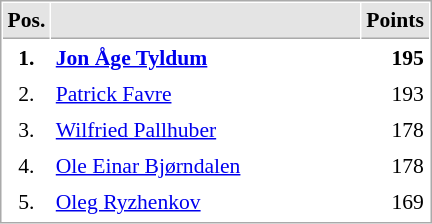<table cellspacing="1" cellpadding="3" style="border:1px solid #AAAAAA;font-size:90%">
<tr bgcolor="#E4E4E4">
<th style="border-bottom:1px solid #AAAAAA" width=10>Pos.</th>
<th style="border-bottom:1px solid #AAAAAA" width=200></th>
<th style="border-bottom:1px solid #AAAAAA" width=20>Points</th>
</tr>
<tr>
<td align="center"><strong>1.</strong></td>
<td> <strong><a href='#'>Jon Åge Tyldum</a></strong></td>
<td align="right"><strong>195</strong></td>
</tr>
<tr>
<td align="center">2.</td>
<td> <a href='#'>Patrick Favre</a></td>
<td align="right">193</td>
</tr>
<tr>
<td align="center">3.</td>
<td> <a href='#'>Wilfried Pallhuber</a></td>
<td align="right">178</td>
</tr>
<tr>
<td align="center">4.</td>
<td> <a href='#'>Ole Einar Bjørndalen</a></td>
<td align="right">178</td>
</tr>
<tr>
<td align="center">5.</td>
<td> <a href='#'>Oleg Ryzhenkov</a></td>
<td align="right">169</td>
</tr>
<tr>
</tr>
</table>
